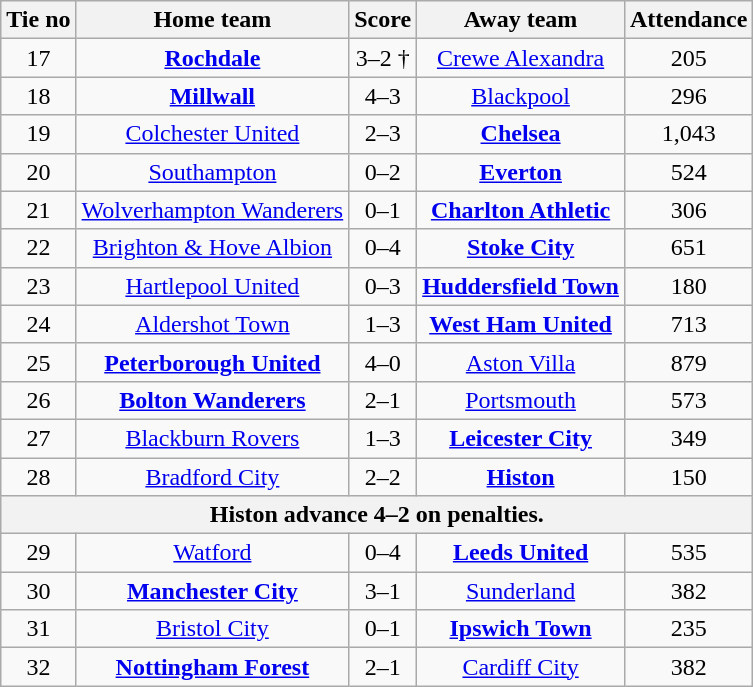<table class="wikitable" style="text-align:center">
<tr>
<th>Tie no</th>
<th>Home team</th>
<th>Score</th>
<th>Away team</th>
<th>Attendance</th>
</tr>
<tr>
<td>17</td>
<td><strong><a href='#'>Rochdale</a></strong></td>
<td>3–2 †</td>
<td><a href='#'>Crewe Alexandra</a></td>
<td>205</td>
</tr>
<tr>
<td>18</td>
<td><strong><a href='#'>Millwall</a></strong></td>
<td>4–3</td>
<td><a href='#'>Blackpool</a></td>
<td>296</td>
</tr>
<tr>
<td>19</td>
<td><a href='#'>Colchester United</a></td>
<td>2–3</td>
<td><strong><a href='#'>Chelsea</a></strong></td>
<td>1,043</td>
</tr>
<tr>
<td>20</td>
<td><a href='#'>Southampton</a></td>
<td>0–2</td>
<td><strong><a href='#'>Everton</a></strong></td>
<td>524</td>
</tr>
<tr>
<td>21</td>
<td><a href='#'>Wolverhampton Wanderers</a></td>
<td>0–1</td>
<td><strong><a href='#'>Charlton Athletic</a></strong></td>
<td>306</td>
</tr>
<tr>
<td>22</td>
<td><a href='#'>Brighton & Hove Albion</a></td>
<td>0–4</td>
<td><strong><a href='#'>Stoke City</a></strong></td>
<td>651</td>
</tr>
<tr>
<td>23</td>
<td><a href='#'>Hartlepool United</a></td>
<td>0–3</td>
<td><strong><a href='#'>Huddersfield Town</a></strong></td>
<td>180</td>
</tr>
<tr>
<td>24</td>
<td><a href='#'>Aldershot Town</a></td>
<td>1–3</td>
<td><strong><a href='#'>West Ham United</a></strong></td>
<td>713</td>
</tr>
<tr>
<td>25</td>
<td><strong><a href='#'>Peterborough United</a></strong></td>
<td>4–0</td>
<td><a href='#'>Aston Villa</a></td>
<td>879</td>
</tr>
<tr>
<td>26</td>
<td><strong><a href='#'>Bolton Wanderers</a></strong></td>
<td>2–1</td>
<td><a href='#'>Portsmouth</a></td>
<td>573</td>
</tr>
<tr>
<td>27</td>
<td><a href='#'>Blackburn Rovers</a></td>
<td>1–3</td>
<td><strong><a href='#'>Leicester City</a></strong></td>
<td>349</td>
</tr>
<tr>
<td>28</td>
<td><a href='#'>Bradford City</a></td>
<td>2–2</td>
<td><strong><a href='#'>Histon</a></strong></td>
<td>150</td>
</tr>
<tr>
<th colspan="5">Histon advance 4–2 on penalties.</th>
</tr>
<tr>
<td>29</td>
<td><a href='#'>Watford</a></td>
<td>0–4</td>
<td><strong><a href='#'>Leeds United</a></strong></td>
<td>535</td>
</tr>
<tr>
<td>30</td>
<td><strong><a href='#'>Manchester City</a></strong></td>
<td>3–1</td>
<td><a href='#'>Sunderland</a></td>
<td>382</td>
</tr>
<tr>
<td>31</td>
<td><a href='#'>Bristol City</a></td>
<td>0–1</td>
<td><strong><a href='#'>Ipswich Town</a></strong></td>
<td>235</td>
</tr>
<tr>
<td>32</td>
<td><strong><a href='#'>Nottingham Forest</a></strong></td>
<td>2–1</td>
<td><a href='#'>Cardiff City</a></td>
<td>382</td>
</tr>
</table>
